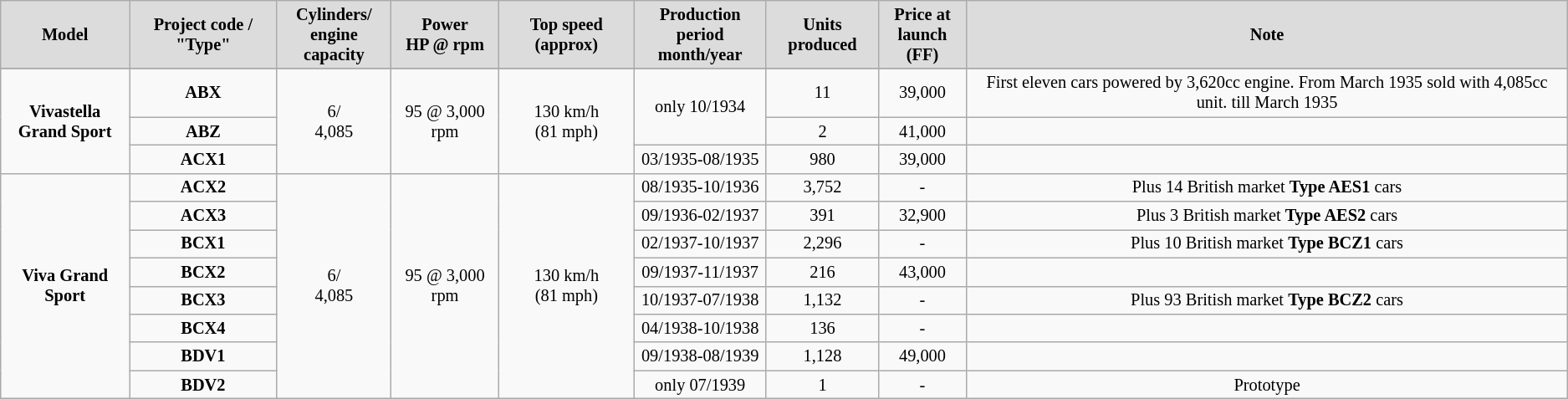<table class="wikitable" style="text-align:center; font-size:85%;">
<tr>
<th style="background:#DCDCDC" align="center" valign="middle">Model</th>
<th style="background:#DCDCDC" align="center" valign="middle">Project code / "Type"</th>
<th style="background:#DCDCDC" align="center" valign="middle">Cylinders/<br>engine capacity</th>
<th style="background:#DCDCDC" align="center" valign="middle">Power<br>HP @ rpm</th>
<th style="background:#DCDCDC" align="center" valign="middle">Top speed (approx)</th>
<th style="background:#DCDCDC" align="center" valign="middle">Production period<br>month/year</th>
<th style="background:#DCDCDC" align="center" valign="middle">Units produced</th>
<th style="background:#DCDCDC" align="center" valign="middle">Price at<br>launch (FF)</th>
<th style="background:#DCDCDC" align="center" valign="middle">Note</th>
</tr>
<tr>
</tr>
<tr>
<td rowspan="3"><strong>Vivastella<br>Grand Sport</strong></td>
<td><strong>ABX</strong></td>
<td rowspan="3">6/<br>4,085</td>
<td rowspan="3">95 @ 3,000 rpm</td>
<td rowspan="3">130 km/h<br>(81 mph)</td>
<td rowspan="2">only 10/1934</td>
<td>11</td>
<td>39,000</td>
<td>First eleven cars powered by 3,620cc engine.   From March 1935 sold with 4,085cc unit.   till March 1935</td>
</tr>
<tr>
<td><strong>ABZ</strong></td>
<td>2</td>
<td>41,000</td>
<td></td>
</tr>
<tr>
<td><strong>ACX1</strong></td>
<td>03/1935-08/1935</td>
<td>980</td>
<td>39,000</td>
<td></td>
</tr>
<tr>
<td rowspan="8"><strong>Viva Grand Sport</strong></td>
<td><strong>ACX2</strong></td>
<td rowspan="8">6/<br>4,085</td>
<td rowspan="8">95 @ 3,000 rpm</td>
<td rowspan="8">130 km/h<br>(81 mph)</td>
<td>08/1935-10/1936</td>
<td>3,752</td>
<td>-</td>
<td>Plus 14 British market <strong>Type AES1</strong> cars</td>
</tr>
<tr>
<td><strong>ACX3</strong></td>
<td>09/1936-02/1937</td>
<td>391</td>
<td>32,900</td>
<td>Plus 3 British market  <strong>Type AES2</strong> cars</td>
</tr>
<tr>
<td><strong>BCX1</strong></td>
<td>02/1937-10/1937</td>
<td>2,296</td>
<td>-</td>
<td>Plus 10 British market <strong>Type BCZ1</strong> cars</td>
</tr>
<tr>
<td><strong>BCX2</strong></td>
<td>09/1937-11/1937</td>
<td>216</td>
<td>43,000</td>
<td></td>
</tr>
<tr>
<td><strong>BCX3</strong></td>
<td>10/1937-07/1938</td>
<td>1,132</td>
<td>-</td>
<td>Plus 93 British market <strong>Type BCZ2</strong> cars</td>
</tr>
<tr>
<td><strong>BCX4</strong></td>
<td>04/1938-10/1938</td>
<td>136</td>
<td>-</td>
<td></td>
</tr>
<tr>
<td><strong>BDV1</strong></td>
<td>09/1938-08/1939</td>
<td>1,128</td>
<td>49,000</td>
<td></td>
</tr>
<tr>
<td><strong>BDV2</strong></td>
<td>only 07/1939</td>
<td>1</td>
<td>-</td>
<td>Prototype</td>
</tr>
</table>
